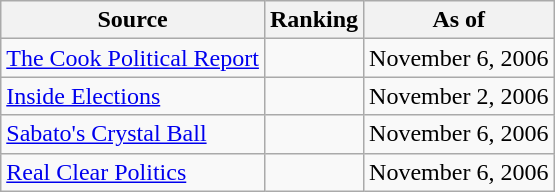<table class="wikitable" style="text-align:center">
<tr>
<th>Source</th>
<th>Ranking</th>
<th>As of</th>
</tr>
<tr>
<td align=left><a href='#'>The Cook Political Report</a></td>
<td></td>
<td>November 6, 2006</td>
</tr>
<tr>
<td align=left><a href='#'>Inside Elections</a></td>
<td></td>
<td>November 2, 2006</td>
</tr>
<tr>
<td align=left><a href='#'>Sabato's Crystal Ball</a></td>
<td></td>
<td>November 6, 2006</td>
</tr>
<tr>
<td align=left><a href='#'>Real Clear Politics</a></td>
<td></td>
<td>November 6, 2006</td>
</tr>
</table>
